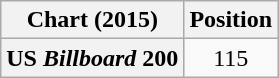<table class="wikitable plainrowheaders" style="text-align: center;">
<tr>
<th scope="col">Chart (2015)</th>
<th scope="col">Position</th>
</tr>
<tr>
<th scope="row">US <em>Billboard</em> 200</th>
<td>115</td>
</tr>
</table>
